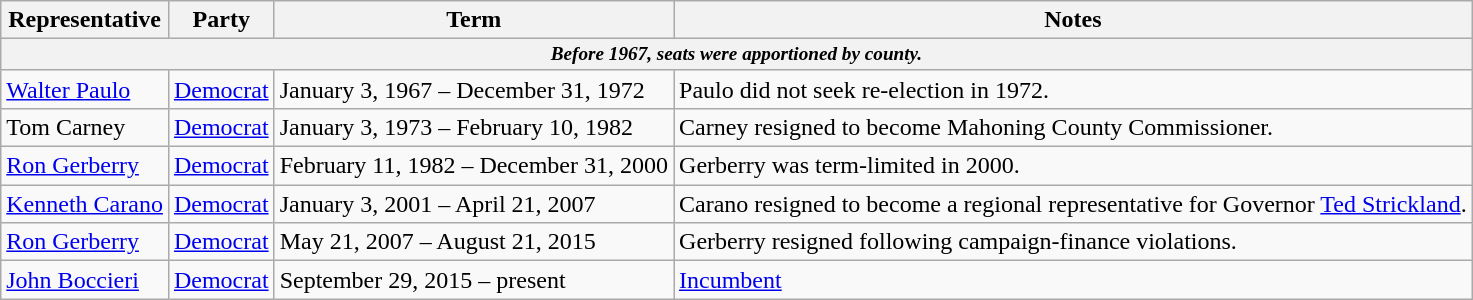<table class=wikitable>
<tr valign=bottom>
<th>Representative</th>
<th>Party</th>
<th>Term</th>
<th>Notes</th>
</tr>
<tr>
<th colspan=5 style="font-size: 80%;"><em>Before 1967, seats were apportioned by county.</em></th>
</tr>
<tr>
<td><a href='#'>Walter Paulo</a></td>
<td><a href='#'>Democrat</a></td>
<td>January 3, 1967 – December 31, 1972</td>
<td>Paulo did not seek re-election in 1972.</td>
</tr>
<tr>
<td>Tom Carney</td>
<td><a href='#'>Democrat</a></td>
<td>January 3, 1973 – February 10, 1982</td>
<td>Carney resigned to become Mahoning County Commissioner.</td>
</tr>
<tr>
<td><a href='#'>Ron Gerberry</a></td>
<td><a href='#'>Democrat</a></td>
<td>February 11, 1982 – December 31, 2000</td>
<td>Gerberry was term-limited in 2000.</td>
</tr>
<tr>
<td><a href='#'>Kenneth Carano</a></td>
<td><a href='#'>Democrat</a></td>
<td>January 3, 2001 – April 21, 2007</td>
<td>Carano resigned to become a regional representative for Governor <a href='#'>Ted Strickland</a>.</td>
</tr>
<tr>
<td><a href='#'>Ron Gerberry</a></td>
<td><a href='#'>Democrat</a></td>
<td>May 21, 2007 – August 21, 2015</td>
<td>Gerberry resigned following campaign-finance violations.</td>
</tr>
<tr>
<td><a href='#'>John Boccieri</a></td>
<td><a href='#'>Democrat</a></td>
<td>September 29, 2015 – present</td>
<td><a href='#'>Incumbent</a></td>
</tr>
</table>
